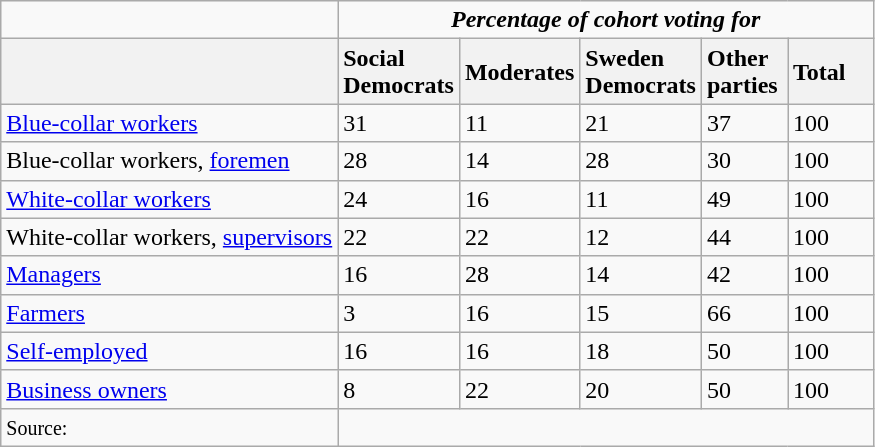<table style="float:left;"  class="wikitable">
<tr>
<td></td>
<td colspan=5 style="text-align:center;"><strong><em>Percentage of cohort voting for</em></strong></td>
</tr>
<tr>
<th></th>
<th style="text-align:left; width:50px;">Social Democrats</th>
<th style="text-align:left; width:50px;">Moderates</th>
<th style="text-align:left; width:50px;">Sweden Democrats</th>
<th style="text-align:left; width:50px;">Other parties</th>
<th style="text-align:left; width:50px;">Total</th>
</tr>
<tr>
<td><a href='#'>Blue-collar workers</a></td>
<td>31</td>
<td>11</td>
<td>21</td>
<td>37</td>
<td>100</td>
</tr>
<tr>
<td>Blue-collar workers, <a href='#'>foremen</a></td>
<td>28</td>
<td>14</td>
<td>28</td>
<td>30</td>
<td>100</td>
</tr>
<tr>
<td><a href='#'>White-collar workers</a></td>
<td>24</td>
<td>16</td>
<td>11</td>
<td>49</td>
<td>100</td>
</tr>
<tr>
<td>White-collar workers, <a href='#'>supervisors</a></td>
<td>22</td>
<td>22</td>
<td>12</td>
<td>44</td>
<td>100</td>
</tr>
<tr>
<td><a href='#'>Managers</a></td>
<td>16</td>
<td>28</td>
<td>14</td>
<td>42</td>
<td>100</td>
</tr>
<tr>
<td><a href='#'>Farmers</a></td>
<td>3</td>
<td>16</td>
<td>15</td>
<td>66</td>
<td>100</td>
</tr>
<tr>
<td><a href='#'>Self-employed</a></td>
<td>16</td>
<td>16</td>
<td>18</td>
<td>50</td>
<td>100</td>
</tr>
<tr>
<td><a href='#'>Business owners</a></td>
<td>8</td>
<td>22</td>
<td>20</td>
<td>50</td>
<td>100</td>
</tr>
<tr>
<td><small>Source:</small></td>
<td colspan=5></td>
</tr>
</table>
